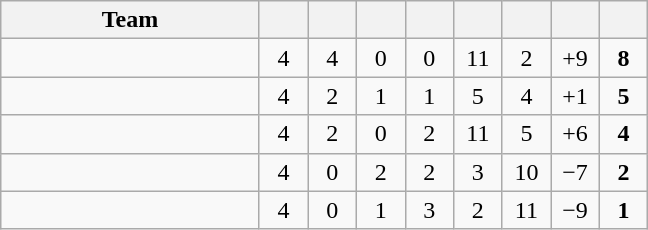<table class="wikitable" style="text-align: center;">
<tr>
<th style="width:165px;">Team</th>
<th width="25"></th>
<th width="25"></th>
<th width="25"></th>
<th width="25"></th>
<th width="25"></th>
<th width="25"></th>
<th width="25"></th>
<th width="25"></th>
</tr>
<tr>
<td align="left"></td>
<td>4</td>
<td>4</td>
<td>0</td>
<td>0</td>
<td>11</td>
<td>2</td>
<td>+9</td>
<td><strong>8</strong></td>
</tr>
<tr>
<td align="left"></td>
<td>4</td>
<td>2</td>
<td>1</td>
<td>1</td>
<td>5</td>
<td>4</td>
<td>+1</td>
<td><strong>5</strong></td>
</tr>
<tr>
<td align="left"></td>
<td>4</td>
<td>2</td>
<td>0</td>
<td>2</td>
<td>11</td>
<td>5</td>
<td>+6</td>
<td><strong>4</strong></td>
</tr>
<tr>
<td align="left"></td>
<td>4</td>
<td>0</td>
<td>2</td>
<td>2</td>
<td>3</td>
<td>10</td>
<td>−7</td>
<td><strong>2</strong></td>
</tr>
<tr>
<td align="left"></td>
<td>4</td>
<td>0</td>
<td>1</td>
<td>3</td>
<td>2</td>
<td>11</td>
<td>−9</td>
<td><strong>1</strong></td>
</tr>
</table>
